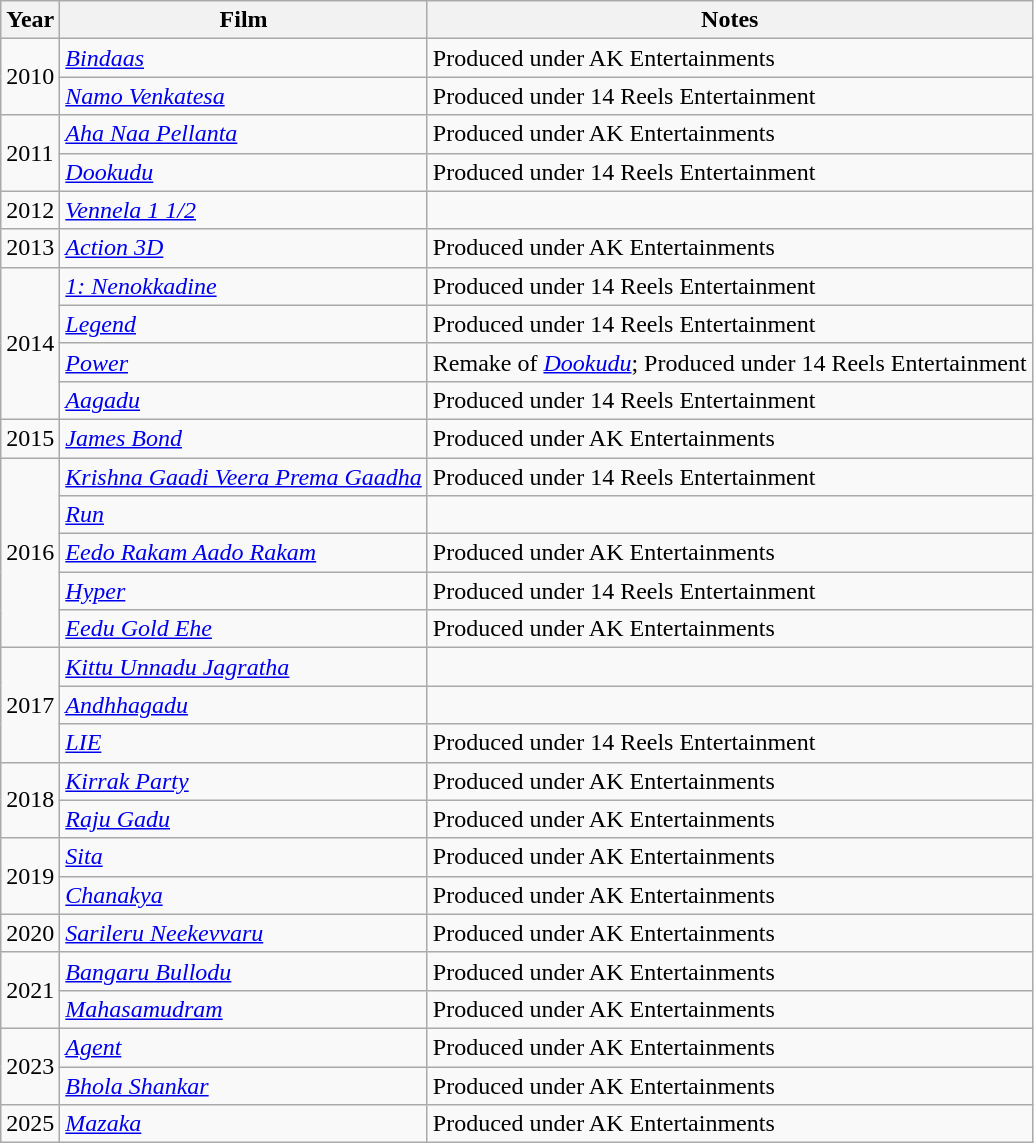<table class="wikitable sortable">
<tr>
<th>Year</th>
<th>Film</th>
<th>Notes</th>
</tr>
<tr>
<td rowspan="2">2010</td>
<td><em><a href='#'>Bindaas</a></em></td>
<td>Produced under AK Entertainments</td>
</tr>
<tr>
<td><em><a href='#'>Namo Venkatesa</a></em></td>
<td>Produced under 14 Reels Entertainment</td>
</tr>
<tr>
<td rowspan="2">2011</td>
<td><em><a href='#'>Aha Naa Pellanta</a></em></td>
<td>Produced under AK Entertainments</td>
</tr>
<tr>
<td><em><a href='#'>Dookudu</a></em></td>
<td>Produced under 14 Reels Entertainment</td>
</tr>
<tr>
<td>2012</td>
<td><em><a href='#'>Vennela 1 1/2</a></em></td>
<td></td>
</tr>
<tr>
<td>2013</td>
<td><em><a href='#'>Action 3D</a></em></td>
<td>Produced under AK Entertainments</td>
</tr>
<tr>
<td rowspan="4">2014</td>
<td><em><a href='#'>1: Nenokkadine</a></em></td>
<td>Produced under 14 Reels Entertainment</td>
</tr>
<tr>
<td><a href='#'><em>Legend</em></a></td>
<td>Produced under 14 Reels Entertainment</td>
</tr>
<tr>
<td><a href='#'><em>Power</em></a></td>
<td>Remake of <em><a href='#'>Dookudu</a></em>; Produced under 14 Reels Entertainment</td>
</tr>
<tr>
<td><em><a href='#'>Aagadu</a></em></td>
<td>Produced under 14 Reels Entertainment</td>
</tr>
<tr>
<td>2015</td>
<td><a href='#'><em>James Bond</em></a></td>
<td>Produced under AK Entertainments</td>
</tr>
<tr>
<td rowspan="5">2016</td>
<td><em><a href='#'>Krishna Gaadi Veera Prema Gaadha</a></em></td>
<td>Produced under 14 Reels Entertainment</td>
</tr>
<tr>
<td><a href='#'><em>Run</em></a></td>
<td></td>
</tr>
<tr>
<td><em><a href='#'>Eedo Rakam Aado Rakam</a></em></td>
<td>Produced under AK Entertainments</td>
</tr>
<tr>
<td><em><a href='#'>Hyper</a></em></td>
<td>Produced under 14 Reels Entertainment</td>
</tr>
<tr>
<td><em><a href='#'>Eedu Gold Ehe</a></em></td>
<td>Produced under AK Entertainments</td>
</tr>
<tr>
<td rowspan="3">2017</td>
<td><em><a href='#'>Kittu Unnadu Jagratha</a></em></td>
<td></td>
</tr>
<tr>
<td><em><a href='#'>Andhhagadu</a></em></td>
<td></td>
</tr>
<tr>
<td><em><a href='#'>LIE</a></em></td>
<td>Produced under 14 Reels Entertainment</td>
</tr>
<tr>
<td rowspan="2">2018</td>
<td><em><a href='#'>Kirrak Party</a></em></td>
<td>Produced under AK Entertainments</td>
</tr>
<tr>
<td><em><a href='#'>Raju Gadu</a></em></td>
<td>Produced under AK Entertainments</td>
</tr>
<tr>
<td rowspan="2">2019</td>
<td><a href='#'><em>Sita</em></a></td>
<td>Produced under AK Entertainments</td>
</tr>
<tr>
<td><a href='#'><em>Chanakya</em></a></td>
<td>Produced under AK Entertainments</td>
</tr>
<tr>
<td>2020</td>
<td><em><a href='#'>Sarileru Neekevvaru</a></em></td>
<td>Produced under AK Entertainments</td>
</tr>
<tr>
<td rowspan="2">2021</td>
<td><a href='#'><em>Bangaru Bullodu</em></a></td>
<td>Produced under AK Entertainments</td>
</tr>
<tr>
<td><a href='#'><em>Mahasamudram</em></a></td>
<td>Produced under AK Entertainments</td>
</tr>
<tr>
<td rowspan="2">2023</td>
<td><em><a href='#'>Agent</a></em></td>
<td>Produced under AK Entertainments</td>
</tr>
<tr>
<td><em><a href='#'>Bhola Shankar</a></em></td>
<td>Produced under AK Entertainments</td>
</tr>
<tr>
<td>2025</td>
<td><em><a href='#'>Mazaka</a></em></td>
<td>Produced under AK Entertainments</td>
</tr>
</table>
